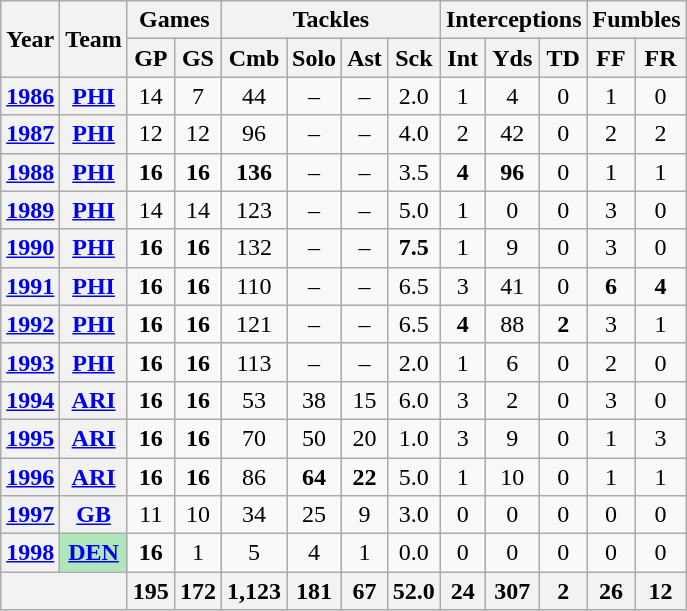<table class="wikitable sortable" style="text-align: center;">
<tr>
<th rowspan="2">Year</th>
<th rowspan="2">Team</th>
<th colspan="2">Games</th>
<th colspan="4">Tackles</th>
<th colspan="3">Interceptions</th>
<th colspan="2">Fumbles</th>
</tr>
<tr>
<th>GP</th>
<th>GS</th>
<th>Cmb</th>
<th>Solo</th>
<th>Ast</th>
<th>Sck</th>
<th>Int</th>
<th>Yds</th>
<th>TD</th>
<th>FF</th>
<th>FR</th>
</tr>
<tr>
<th><a href='#'>1986</a></th>
<th><a href='#'>PHI</a></th>
<td>14</td>
<td>7</td>
<td>44</td>
<td>–</td>
<td>–</td>
<td>2.0</td>
<td>1</td>
<td>4</td>
<td>0</td>
<td>1</td>
<td>0</td>
</tr>
<tr>
<th><a href='#'>1987</a></th>
<th><a href='#'>PHI</a></th>
<td>12</td>
<td>12</td>
<td>96</td>
<td>–</td>
<td>–</td>
<td>4.0</td>
<td>2</td>
<td>42</td>
<td>0</td>
<td>2</td>
<td>2</td>
</tr>
<tr>
<th><a href='#'>1988</a></th>
<th><a href='#'>PHI</a></th>
<td><strong>16</strong></td>
<td><strong>16</strong></td>
<td><strong>136</strong></td>
<td>–</td>
<td>–</td>
<td>3.5</td>
<td><strong>4</strong></td>
<td><strong>96</strong></td>
<td>0</td>
<td>1</td>
<td>1</td>
</tr>
<tr>
<th><a href='#'>1989</a></th>
<th><a href='#'>PHI</a></th>
<td>14</td>
<td>14</td>
<td>123</td>
<td>–</td>
<td>–</td>
<td>5.0</td>
<td>1</td>
<td>0</td>
<td>0</td>
<td>3</td>
<td>0</td>
</tr>
<tr>
<th><a href='#'>1990</a></th>
<th><a href='#'>PHI</a></th>
<td><strong>16</strong></td>
<td><strong>16</strong></td>
<td>132</td>
<td>–</td>
<td>–</td>
<td><strong>7.5</strong></td>
<td>1</td>
<td>9</td>
<td>0</td>
<td>3</td>
<td>0</td>
</tr>
<tr>
<th><a href='#'>1991</a></th>
<th><a href='#'>PHI</a></th>
<td><strong>16</strong></td>
<td><strong>16</strong></td>
<td>110</td>
<td>–</td>
<td>–</td>
<td>6.5</td>
<td>3</td>
<td>41</td>
<td>0</td>
<td><strong>6</strong></td>
<td><strong>4</strong></td>
</tr>
<tr>
<th><a href='#'>1992</a></th>
<th><a href='#'>PHI</a></th>
<td><strong>16</strong></td>
<td><strong>16</strong></td>
<td>121</td>
<td>–</td>
<td>–</td>
<td>6.5</td>
<td><strong>4</strong></td>
<td>88</td>
<td><strong>2</strong></td>
<td>3</td>
<td>1</td>
</tr>
<tr>
<th><a href='#'>1993</a></th>
<th><a href='#'>PHI</a></th>
<td><strong>16</strong></td>
<td><strong>16</strong></td>
<td>113</td>
<td>–</td>
<td>–</td>
<td>2.0</td>
<td>1</td>
<td>6</td>
<td>0</td>
<td>2</td>
<td>0</td>
</tr>
<tr>
<th><a href='#'>1994</a></th>
<th><a href='#'>ARI</a></th>
<td><strong>16</strong></td>
<td><strong>16</strong></td>
<td>53</td>
<td>38</td>
<td>15</td>
<td>6.0</td>
<td>3</td>
<td>2</td>
<td>0</td>
<td>3</td>
<td>0</td>
</tr>
<tr>
<th><a href='#'>1995</a></th>
<th><a href='#'>ARI</a></th>
<td><strong>16</strong></td>
<td><strong>16</strong></td>
<td>70</td>
<td>50</td>
<td>20</td>
<td>1.0</td>
<td>3</td>
<td>9</td>
<td>0</td>
<td>1</td>
<td>3</td>
</tr>
<tr>
<th><a href='#'>1996</a></th>
<th><a href='#'>ARI</a></th>
<td><strong>16</strong></td>
<td><strong>16</strong></td>
<td>86</td>
<td><strong>64</strong></td>
<td><strong>22</strong></td>
<td>5.0</td>
<td>1</td>
<td>10</td>
<td>0</td>
<td>1</td>
<td>1</td>
</tr>
<tr>
<th><a href='#'>1997</a></th>
<th><a href='#'>GB</a></th>
<td>11</td>
<td>10</td>
<td>34</td>
<td>25</td>
<td>9</td>
<td>3.0</td>
<td>0</td>
<td>0</td>
<td>0</td>
<td>0</td>
<td>0</td>
</tr>
<tr>
<th><a href='#'>1998</a></th>
<th style="background:#afe6ba;"><a href='#'>DEN</a></th>
<td><strong>16</strong></td>
<td>1</td>
<td>5</td>
<td>4</td>
<td>1</td>
<td>0.0</td>
<td>0</td>
<td>0</td>
<td>0</td>
<td>0</td>
<td>0</td>
</tr>
<tr>
<th colspan="2"></th>
<th>195</th>
<th>172</th>
<th>1,123</th>
<th>181</th>
<th>67</th>
<th>52.0</th>
<th>24</th>
<th>307</th>
<th>2</th>
<th>26</th>
<th>12</th>
</tr>
</table>
